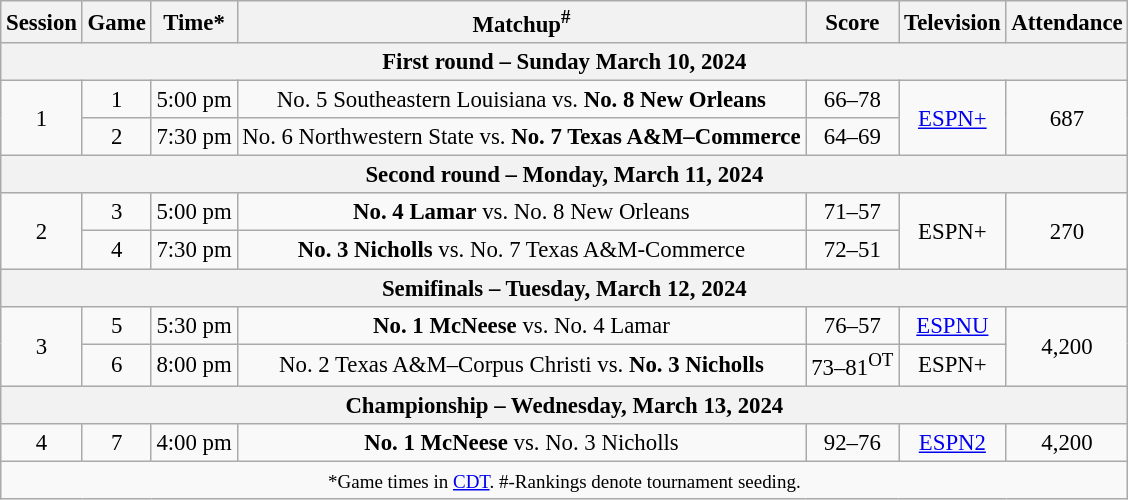<table class="wikitable" style="font-size: 95%;text-align:center">
<tr>
<th>Session</th>
<th>Game</th>
<th>Time*</th>
<th>Matchup<sup>#</sup></th>
<th>Score</th>
<th>Television</th>
<th>Attendance</th>
</tr>
<tr>
<th colspan="7">First round – Sunday March 10, 2024</th>
</tr>
<tr>
<td rowspan="2">1</td>
<td>1</td>
<td>5:00 pm</td>
<td>No. 5 Southeastern Louisiana vs. <strong>No. 8 New Orleans</strong></td>
<td>66–78</td>
<td rowspan="2"><a href='#'>ESPN+</a></td>
<td rowspan="2">687</td>
</tr>
<tr>
<td>2</td>
<td>7:30 pm</td>
<td>No. 6 Northwestern State vs. <strong>No. 7 Texas A&M–Commerce</strong></td>
<td>64–69</td>
</tr>
<tr>
<th colspan="7">Second round – Monday, March 11, 2024</th>
</tr>
<tr>
<td rowspan="2">2</td>
<td>3</td>
<td>5:00 pm</td>
<td><strong>No. 4 Lamar</strong> vs. No. 8 New Orleans</td>
<td>71–57</td>
<td rowspan="2">ESPN+</td>
<td rowspan="2">270</td>
</tr>
<tr>
<td>4</td>
<td>7:30 pm</td>
<td><strong>No. 3 Nicholls</strong> vs. No. 7 Texas A&M-Commerce</td>
<td>72–51</td>
</tr>
<tr>
<th colspan="7">Semifinals – Tuesday, March 12, 2024</th>
</tr>
<tr>
<td rowspan="2">3</td>
<td>5</td>
<td>5:30 pm</td>
<td><strong>No. 1 McNeese</strong> vs. No. 4 Lamar</td>
<td>76–57</td>
<td rowspan="1"><a href='#'>ESPNU</a></td>
<td rowspan="2">4,200</td>
</tr>
<tr>
<td>6</td>
<td>8:00 pm</td>
<td>No. 2 Texas A&M–Corpus Christi vs. <strong>No. 3 Nicholls</strong></td>
<td>73–81<sup>OT</sup></td>
<td rowspan="1">ESPN+</td>
</tr>
<tr>
<th colspan="7">Championship – Wednesday, March 13, 2024</th>
</tr>
<tr>
<td rowspan="1">4</td>
<td>7</td>
<td>4:00 pm</td>
<td><strong>No. 1 McNeese</strong> vs.  No. 3 Nicholls</td>
<td>92–76</td>
<td rowspan="1"><a href='#'>ESPN2</a></td>
<td>4,200</td>
</tr>
<tr>
<td colspan="7"><small>*Game times in <a href='#'>CDT</a>. #-Rankings denote tournament seeding.</small></td>
</tr>
</table>
